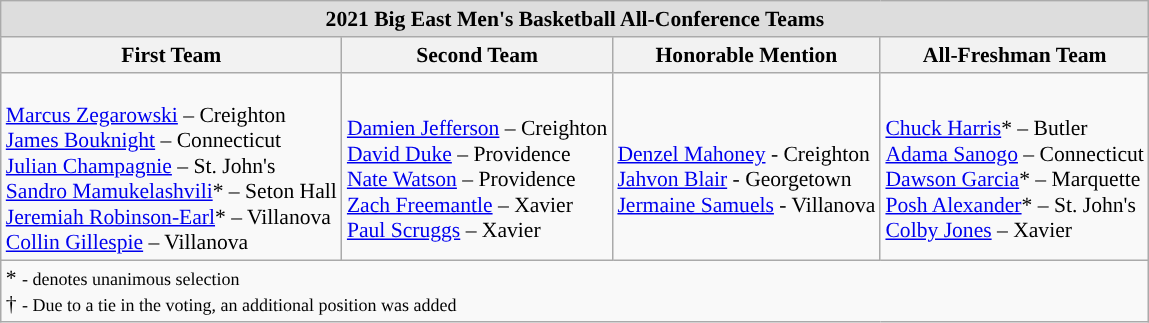<table class="wikitable" style="white-space:nowrap; font-size:90%;">
<tr>
<td colspan="7" style="text-align:center; background:#ddd;"><strong>2021 Big East Men's Basketball All-Conference Teams</strong></td>
</tr>
<tr>
<th>First Team</th>
<th>Second Team</th>
<th>Honorable Mention</th>
<th>All-Freshman Team</th>
</tr>
<tr>
<td><br><a href='#'>Marcus Zegarowski</a> – Creighton<br>
<a href='#'>James Bouknight</a> – Connecticut<br>
<a href='#'>Julian Champagnie</a> – St. John's<br>
<a href='#'>Sandro Mamukelashvili</a>* – Seton Hall<br>
<a href='#'>Jeremiah Robinson-Earl</a>* – Villanova<br>
<a href='#'>Collin Gillespie</a> – Villanova</td>
<td><br><a href='#'>Damien Jefferson</a> – Creighton<br>
<a href='#'>David Duke</a> – Providence<br>
<a href='#'>Nate Watson</a> – Providence<br>
<a href='#'>Zach Freemantle</a> – Xavier<br>
<a href='#'>Paul Scruggs</a> – Xavier</td>
<td><br><a href='#'>Denzel Mahoney</a> - Creighton<br>
<a href='#'>Jahvon Blair</a> - Georgetown<br>
<a href='#'>Jermaine Samuels</a> - Villanova</td>
<td><br><a href='#'>Chuck Harris</a>* – Butler<br>
<a href='#'>Adama Sanogo</a> – Connecticut<br>
<a href='#'>Dawson Garcia</a>* – Marquette<br>
<a href='#'>Posh Alexander</a>* – St. John's<br>
<a href='#'>Colby Jones</a> – Xavier<br></td>
</tr>
<tr>
<td colspan="5" style="text-align:left;">* <small>- denotes unanimous selection</small><br> † <small>- Due to a tie in the voting, an additional position was added</small></td>
</tr>
</table>
